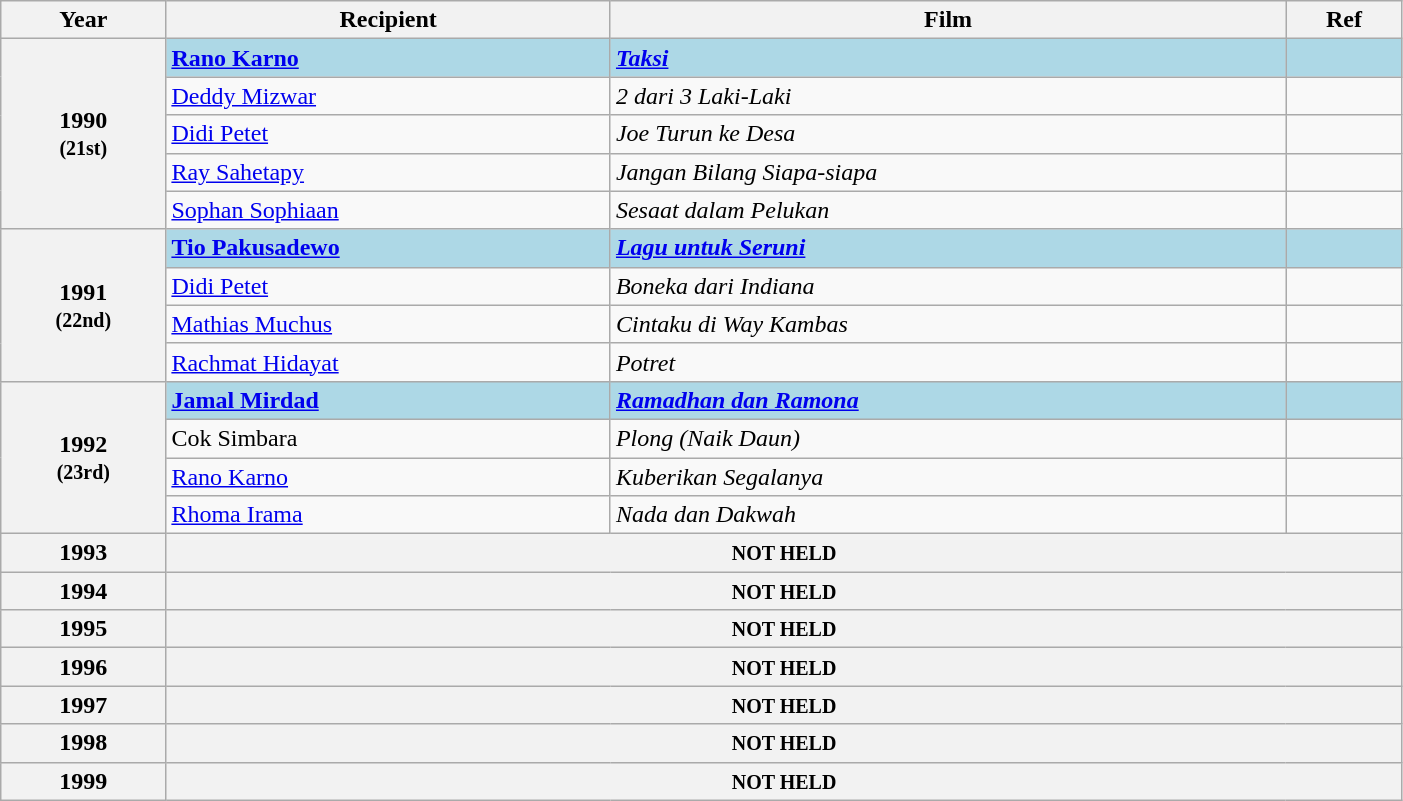<table class="wikitable plainrowheaders sortable" style="width: 74%;">
<tr>
<th scope="col">Year</th>
<th scope="col">Recipient</th>
<th scope="col">Film</th>
<th scope="col" class="unsortable">Ref</th>
</tr>
<tr>
<th scope="row" rowspan="5" style="text-align:center;"><strong>1990</strong><br><small>(21st)</small></th>
<td scope="row" style="background:lightblue;"><strong><a href='#'>Rano Karno</a></strong></td>
<td style="background:lightblue;"><em><a href='#'><strong>Taksi</strong></a></em></td>
<td style="background:lightblue;"></td>
</tr>
<tr>
<td scope="row"><a href='#'>Deddy Mizwar</a></td>
<td><em>2 dari 3 Laki-Laki</em></td>
<td></td>
</tr>
<tr>
<td scope="row"><a href='#'>Didi Petet</a></td>
<td><em>Joe Turun ke Desa</em></td>
<td></td>
</tr>
<tr>
<td scope="row"><a href='#'>Ray Sahetapy</a></td>
<td><em>Jangan Bilang Siapa-siapa</em></td>
<td></td>
</tr>
<tr>
<td scope="row"><a href='#'>Sophan Sophiaan</a></td>
<td><em>Sesaat dalam Pelukan</em></td>
<td></td>
</tr>
<tr>
<th scope="row" rowspan="4" style="text-align:center;"><strong>1991</strong><br><small>(22nd)</small></th>
<td scope="row" style="background:lightblue;"><strong><a href='#'>Tio Pakusadewo</a></strong></td>
<td style="background:lightblue;"><strong><em><a href='#'>Lagu untuk Seruni</a></em></strong></td>
<td style="background:lightblue;"></td>
</tr>
<tr>
<td scope="row"><a href='#'>Didi Petet</a></td>
<td><em>Boneka dari Indiana</em></td>
<td></td>
</tr>
<tr>
<td scope="row"><a href='#'>Mathias Muchus</a></td>
<td><em>Cintaku di Way Kambas</em></td>
<td></td>
</tr>
<tr>
<td scope="row"><a href='#'>Rachmat Hidayat</a></td>
<td><em>Potret</em></td>
<td></td>
</tr>
<tr>
<th scope="row" rowspan="4" style="text-align:center;"><strong>1992</strong><br><small>(23rd)</small></th>
<td scope="row" style="background:lightblue;"><strong><a href='#'>Jamal Mirdad</a></strong></td>
<td style="background:lightblue;"><strong><em><a href='#'>Ramadhan dan Ramona</a></em></strong></td>
<td style="background:lightblue;"></td>
</tr>
<tr>
<td scope="row">Cok Simbara</td>
<td><em>Plong (Naik Daun)</em></td>
<td></td>
</tr>
<tr>
<td scope="row"><a href='#'>Rano Karno</a></td>
<td><em>Kuberikan Segalanya</em></td>
<td></td>
</tr>
<tr>
<td scope="row"><a href='#'>Rhoma Irama</a></td>
<td><em>Nada dan Dakwah</em></td>
<td></td>
</tr>
<tr>
<th scope="row" style="text-align:center;">1993</th>
<th colspan="3" scope="row"><small>NOT HELD</small></th>
</tr>
<tr>
<th scope="row" style="text-align:center;">1994</th>
<th colspan="3" scope="row"><small>NOT HELD</small></th>
</tr>
<tr>
<th scope="row" style="text-align:center;">1995</th>
<th colspan="3" scope="row"><small>NOT HELD</small></th>
</tr>
<tr>
<th scope="row" style="text-align:center;">1996</th>
<th colspan="3" scope="row"><small>NOT HELD</small></th>
</tr>
<tr>
<th scope="row" style="text-align:center;">1997</th>
<th colspan="3" scope="row"><small>NOT HELD</small></th>
</tr>
<tr>
<th scope="row" style="text-align:center;">1998</th>
<th colspan="3" scope="row"><small>NOT HELD</small></th>
</tr>
<tr>
<th scope="row" style="text-align:center;">1999</th>
<th colspan="3" scope="row"><small>NOT HELD</small></th>
</tr>
</table>
